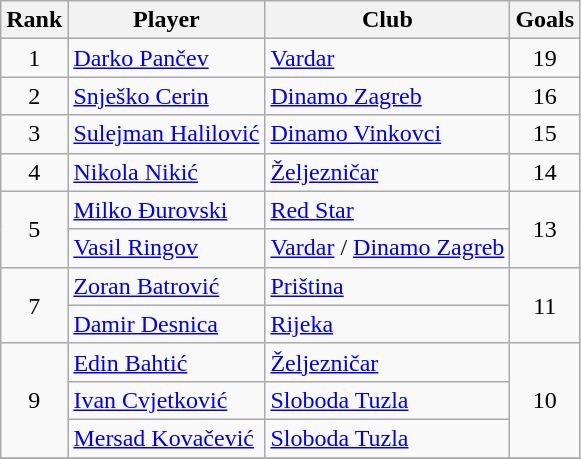<table class="wikitable">
<tr>
<th>Rank</th>
<th>Player</th>
<th>Club</th>
<th>Goals</th>
</tr>
<tr>
<td rowspan=1 align=center>1</td>
<td> <a href='#'>Darko Pančev</a></td>
<td><a href='#'>Vardar</a></td>
<td align=center>19</td>
</tr>
<tr>
<td rowspan=1 align=center>2</td>
<td> <a href='#'>Snješko Cerin</a></td>
<td><a href='#'>Dinamo Zagreb</a></td>
<td align=center>16</td>
</tr>
<tr>
<td rowspan=1 align=center>3</td>
<td> <a href='#'>Sulejman Halilović</a></td>
<td><a href='#'>Dinamo Vinkovci</a></td>
<td align=center>15</td>
</tr>
<tr>
<td rowspan=1 align=center>4</td>
<td> <a href='#'>Nikola Nikić</a></td>
<td><a href='#'>Željezničar</a></td>
<td align=center>14</td>
</tr>
<tr>
<td rowspan=2 align=center>5</td>
<td> <a href='#'>Milko Đurovski</a></td>
<td><a href='#'>Red Star</a></td>
<td rowspan=2 align=center>13</td>
</tr>
<tr>
<td> <a href='#'>Vasil Ringov</a></td>
<td><a href='#'>Vardar</a> / <a href='#'>Dinamo Zagreb</a></td>
</tr>
<tr>
<td rowspan=2 align=center>7</td>
<td> <a href='#'>Zoran Batrović</a></td>
<td><a href='#'>Priština</a></td>
<td rowspan=2 align=center>11</td>
</tr>
<tr>
<td> <a href='#'>Damir Desnica</a></td>
<td><a href='#'>Rijeka</a></td>
</tr>
<tr>
<td rowspan=3 align=center>9</td>
<td> <a href='#'>Edin Bahtić</a></td>
<td><a href='#'>Željezničar</a></td>
<td rowspan=3 align=center>10</td>
</tr>
<tr>
<td> <a href='#'>Ivan Cvjetković</a></td>
<td><a href='#'>Sloboda Tuzla</a></td>
</tr>
<tr>
<td> <a href='#'>Mersad Kovačević</a></td>
<td><a href='#'>Sloboda Tuzla</a></td>
</tr>
<tr>
</tr>
</table>
